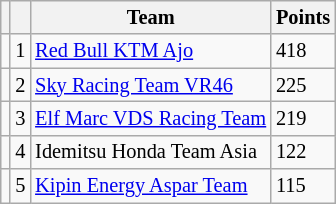<table class="wikitable" style="font-size: 85%;">
<tr>
<th></th>
<th></th>
<th>Team</th>
<th>Points</th>
</tr>
<tr>
<td></td>
<td align=center>1</td>
<td> <a href='#'>Red Bull KTM Ajo</a></td>
<td align=left>418</td>
</tr>
<tr>
<td></td>
<td align=center>2</td>
<td> <a href='#'>Sky Racing Team VR46</a></td>
<td align=left>225</td>
</tr>
<tr>
<td></td>
<td align=center>3</td>
<td> <a href='#'>Elf Marc VDS Racing Team</a></td>
<td align=left>219</td>
</tr>
<tr>
<td></td>
<td align=center>4</td>
<td> Idemitsu Honda Team Asia</td>
<td align=left>122</td>
</tr>
<tr>
<td></td>
<td align=center>5</td>
<td> <a href='#'>Kipin Energy Aspar Team</a></td>
<td align=left>115</td>
</tr>
</table>
